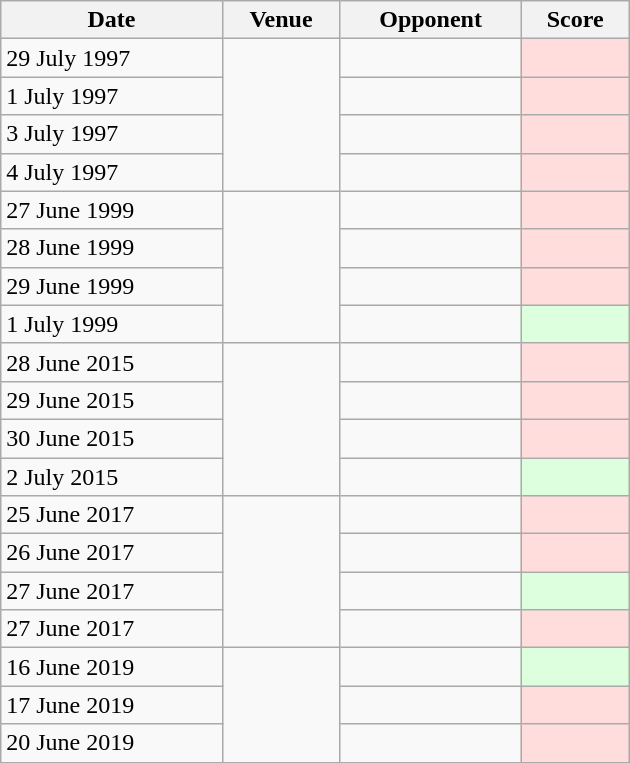<table class="wikitable" style="width:420px">
<tr>
<th>Date</th>
<th>Venue</th>
<th>Opponent</th>
<th>Score</th>
</tr>
<tr>
<td>29 July 1997</td>
<td rowspan="4"></td>
<td></td>
<td style="background:#fdd;"></td>
</tr>
<tr>
<td>1 July 1997</td>
<td></td>
<td style="background:#fdd;"></td>
</tr>
<tr>
<td>3 July 1997</td>
<td></td>
<td style="background:#fdd;"></td>
</tr>
<tr>
<td>4 July 1997</td>
<td></td>
<td style="background:#fdd;"></td>
</tr>
<tr>
<td>27 June 1999</td>
<td rowspan="4"></td>
<td></td>
<td style="background:#fdd;"></td>
</tr>
<tr>
<td>28 June 1999</td>
<td></td>
<td style="background:#fdd;"></td>
</tr>
<tr>
<td>29 June 1999</td>
<td></td>
<td style="background:#fdd;"></td>
</tr>
<tr>
<td>1 July 1999</td>
<td></td>
<td style="background:#dfd;"></td>
</tr>
<tr>
<td>28 June 2015</td>
<td rowspan="4"></td>
<td></td>
<td style="background:#fdd;"></td>
</tr>
<tr>
<td>29 June 2015</td>
<td></td>
<td style="background:#fdd;"></td>
</tr>
<tr>
<td>30 June 2015</td>
<td></td>
<td style="background:#fdd;"></td>
</tr>
<tr>
<td>2 July 2015</td>
<td></td>
<td style="background:#dfd;"></td>
</tr>
<tr>
<td>25 June 2017</td>
<td rowspan="4"></td>
<td></td>
<td style="background:#fdd;"></td>
</tr>
<tr>
<td>26 June 2017</td>
<td></td>
<td style="background:#fdd;"></td>
</tr>
<tr>
<td>27 June 2017</td>
<td></td>
<td style="background:#dfd;"></td>
</tr>
<tr>
<td>27 June 2017</td>
<td></td>
<td style="background:#fdd;"></td>
</tr>
<tr>
<td>16 June 2019</td>
<td rowspan="4"></td>
<td></td>
<td style="background:#dfd;"></td>
</tr>
<tr>
<td>17 June 2019</td>
<td></td>
<td style="background:#fdd;"></td>
</tr>
<tr>
<td>20 June 2019</td>
<td></td>
<td style="background:#fdd;"></td>
</tr>
<tr>
</tr>
</table>
